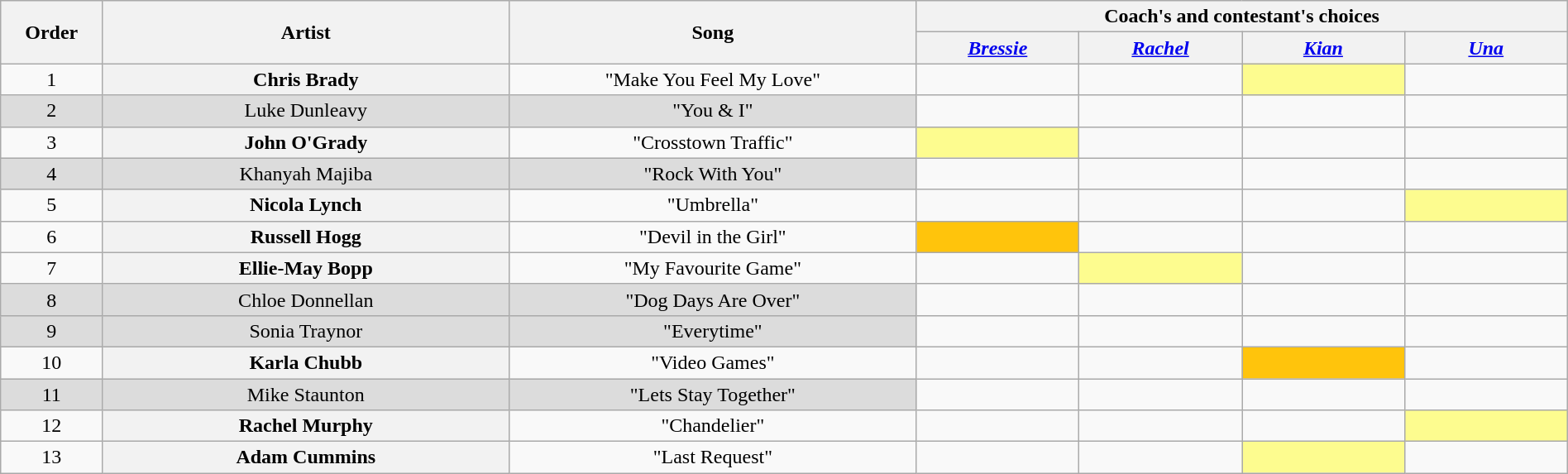<table class="wikitable" style="text-align:center; width:100%;">
<tr>
<th scope="col" rowspan="2" width="5%">Order</th>
<th scope="col" rowspan="2" width="20%">Artist</th>
<th scope="col" rowspan="2" width="20%">Song</th>
<th scope="col" colspan="4" width="32%">Coach's and contestant's choices</th>
</tr>
<tr>
<th width="8%"><em><a href='#'>Bressie</a></em></th>
<th width="8%"><em><a href='#'>Rachel</a></em></th>
<th width="8%"><em><a href='#'>Kian</a></em></th>
<th width="8%"><em><a href='#'>Una</a></em></th>
</tr>
<tr>
<td>1</td>
<th scope="row">Chris Brady</th>
<td>"Make You Feel My Love"</td>
<td></td>
<td><strong></strong></td>
<td style="background-color:#fdfc8f;"><strong></strong></td>
<td><strong></strong></td>
</tr>
<tr>
<td style="background-color:#DCDCDC;">2</td>
<td style="background-color:#DCDCDC;">Luke Dunleavy</td>
<td style="background-color:#DCDCDC;">"You & I"</td>
<td></td>
<td></td>
<td></td>
<td></td>
</tr>
<tr>
<td>3</td>
<th scope="row">John O'Grady</th>
<td>"Crosstown Traffic"</td>
<td style="background-color:#fdfc8f;"><strong></strong></td>
<td><strong></strong></td>
<td><strong></strong></td>
<td><strong></strong></td>
</tr>
<tr>
<td style="background-color:#DCDCDC;">4</td>
<td style="background-color:#DCDCDC;">Khanyah Majiba</td>
<td style="background-color:#DCDCDC;">"Rock With You"</td>
<td></td>
<td></td>
<td></td>
<td></td>
</tr>
<tr>
<td>5</td>
<th scope="row">Nicola Lynch</th>
<td>"Umbrella"</td>
<td></td>
<td><strong></strong></td>
<td></td>
<td style="background-color:#fdfc8f;"><strong></strong></td>
</tr>
<tr>
<td>6</td>
<th scope="row">Russell Hogg</th>
<td>"Devil in the Girl"</td>
<td style="background-color:#FFC40C;"><strong></strong></td>
<td></td>
<td></td>
<td></td>
</tr>
<tr>
<td>7</td>
<th scope="row">Ellie-May Bopp</th>
<td>"My Favourite Game"</td>
<td></td>
<td style="background-color:#fdfc8f;"><strong></strong></td>
<td></td>
<td><strong></strong></td>
</tr>
<tr>
<td style="background-color:#DCDCDC;">8</td>
<td style="background-color:#DCDCDC;">Chloe Donnellan</td>
<td style="background-color:#DCDCDC;">"Dog Days Are Over"</td>
<td></td>
<td></td>
<td></td>
<td></td>
</tr>
<tr>
<td style="background-color:#DCDCDC;">9</td>
<td style="background-color:#DCDCDC;">Sonia Traynor</td>
<td style="background-color:#DCDCDC;">"Everytime"</td>
<td></td>
<td></td>
<td></td>
<td></td>
</tr>
<tr>
<td>10</td>
<th scope="row">Karla Chubb</th>
<td>"Video Games"</td>
<td></td>
<td></td>
<td style="background-color:#FFC40C;"><strong></strong></td>
<td></td>
</tr>
<tr>
<td style="background-color:#DCDCDC;">11</td>
<td style="background-color:#DCDCDC;">Mike Staunton</td>
<td style="background-color:#DCDCDC;">"Lets Stay Together"</td>
<td></td>
<td></td>
<td></td>
<td></td>
</tr>
<tr>
<td>12</td>
<th scope="row">Rachel Murphy</th>
<td>"Chandelier"</td>
<td></td>
<td><strong></strong></td>
<td></td>
<td style="background-color:#fdfc8f;"><strong></strong></td>
</tr>
<tr>
<td>13</td>
<th scope="row">Adam Cummins</th>
<td>"Last Request"</td>
<td></td>
<td><strong></strong></td>
<td style="background-color:#fdfc8f;"><strong></strong></td>
<td><strong></strong></td>
</tr>
</table>
